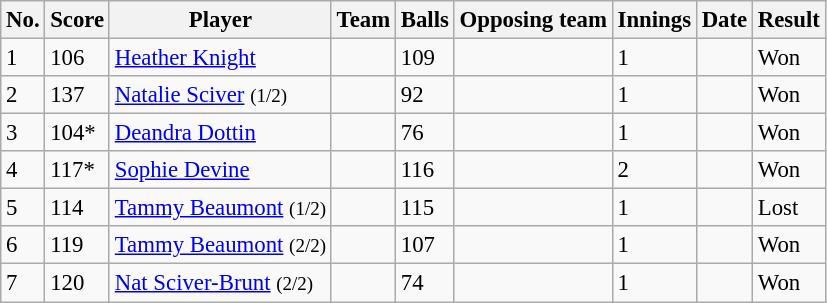<table class="wikitable sortable" style="font-size:95%">
<tr>
<th>No.</th>
<th>Score</th>
<th>Player</th>
<th>Team</th>
<th>Balls</th>
<th>Opposing team</th>
<th>Innings</th>
<th>Date</th>
<th>Result</th>
</tr>
<tr>
<td>1</td>
<td>106</td>
<td><a href='#'>Heather Knight</a></td>
<td></td>
<td> 109</td>
<td></td>
<td>1</td>
<td></td>
<td>Won</td>
</tr>
<tr>
<td>2</td>
<td>137</td>
<td><a href='#'>Natalie Sciver</a> <small>(1/2)</small></td>
<td></td>
<td> 92</td>
<td></td>
<td>1</td>
<td></td>
<td>Won</td>
</tr>
<tr>
<td>3</td>
<td>104*</td>
<td><a href='#'>Deandra Dottin</a></td>
<td></td>
<td> 76</td>
<td></td>
<td>1</td>
<td></td>
<td>Won</td>
</tr>
<tr>
<td>4</td>
<td>117*</td>
<td><a href='#'>Sophie Devine</a></td>
<td></td>
<td> 116</td>
<td></td>
<td>2</td>
<td></td>
<td>Won</td>
</tr>
<tr>
<td>5</td>
<td>114</td>
<td><a href='#'>Tammy Beaumont</a> <small>(1/2)</small></td>
<td></td>
<td> 115</td>
<td></td>
<td>1</td>
<td></td>
<td>Lost</td>
</tr>
<tr>
<td>6</td>
<td>119</td>
<td><a href='#'>Tammy Beaumont</a> <small>(2/2)</small></td>
<td></td>
<td> 107</td>
<td></td>
<td>1</td>
<td></td>
<td>Won</td>
</tr>
<tr>
<td>7</td>
<td>120</td>
<td><a href='#'>Nat Sciver-Brunt</a> <small>(2/2)</small></td>
<td></td>
<td> 74</td>
<td></td>
<td>1</td>
<td></td>
<td>Won</td>
</tr>
</table>
